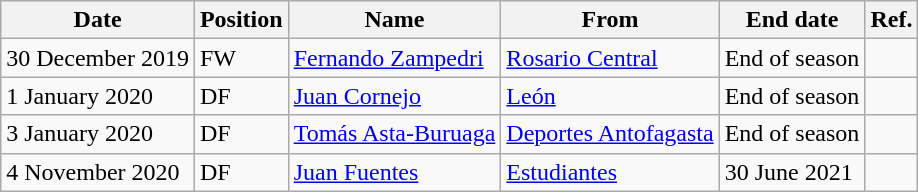<table class="wikitable">
<tr>
<th>Date</th>
<th>Position</th>
<th>Name</th>
<th>From</th>
<th>End date</th>
<th>Ref.</th>
</tr>
<tr>
<td>30 December 2019</td>
<td>FW</td>
<td> <a href='#'>Fernando Zampedri</a></td>
<td> <a href='#'>Rosario Central</a></td>
<td>End of season</td>
<td></td>
</tr>
<tr>
<td>1 January 2020</td>
<td>DF</td>
<td> <a href='#'>Juan Cornejo</a></td>
<td> <a href='#'>León</a></td>
<td>End of season</td>
<td></td>
</tr>
<tr>
<td>3 January 2020</td>
<td>DF</td>
<td> <a href='#'>Tomás Asta-Buruaga</a></td>
<td><a href='#'>Deportes Antofagasta</a></td>
<td>End of season</td>
<td></td>
</tr>
<tr>
<td>4 November 2020</td>
<td>DF</td>
<td> <a href='#'>Juan Fuentes</a></td>
<td> <a href='#'>Estudiantes</a></td>
<td>30 June 2021</td>
<td></td>
</tr>
</table>
